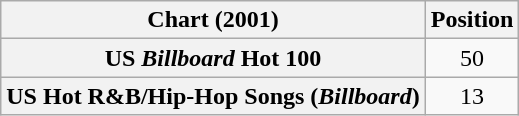<table class="wikitable sortable plainrowheaders" style="text-align:center">
<tr>
<th scope="col">Chart (2001)</th>
<th scope="col">Position</th>
</tr>
<tr>
<th scope="row">US <em>Billboard</em> Hot 100</th>
<td>50</td>
</tr>
<tr>
<th scope="row">US Hot R&B/Hip-Hop Songs (<em>Billboard</em>)</th>
<td>13</td>
</tr>
</table>
